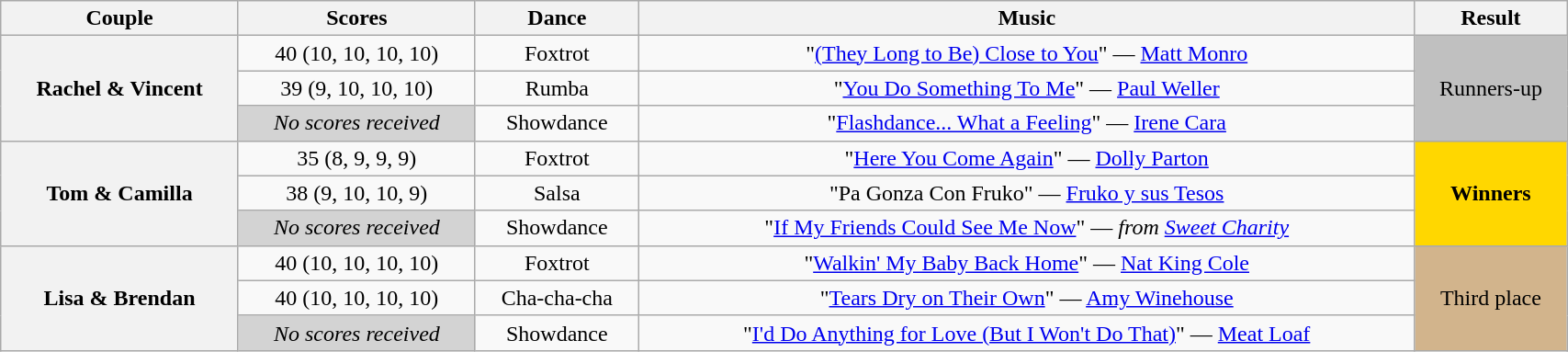<table class="wikitable sortable" style="text-align:center; width:90%">
<tr>
<th scope="col">Couple</th>
<th scope="col">Scores</th>
<th scope="col" class="unsortable">Dance</th>
<th scope="col" class="unsortable">Music</th>
<th scope="col" class="unsortable">Result</th>
</tr>
<tr>
<th scope="row" rowspan=3>Rachel & Vincent</th>
<td>40 (10, 10, 10, 10)</td>
<td>Foxtrot</td>
<td>"<a href='#'>(They Long to Be) Close to You</a>" — <a href='#'>Matt Monro</a></td>
<td rowspan=3 bgcolor="silver">Runners-up</td>
</tr>
<tr>
<td>39 (9, 10, 10, 10)</td>
<td>Rumba</td>
<td>"<a href='#'>You Do Something To Me</a>" — <a href='#'>Paul Weller</a></td>
</tr>
<tr>
<td bgcolor="lightgray"><em>No scores received</em></td>
<td>Showdance</td>
<td>"<a href='#'>Flashdance... What a Feeling</a>" — <a href='#'>Irene Cara</a></td>
</tr>
<tr>
<th scope="row" rowspan=3>Tom & Camilla</th>
<td>35 (8, 9, 9, 9)</td>
<td>Foxtrot</td>
<td>"<a href='#'>Here You Come Again</a>" — <a href='#'>Dolly Parton</a></td>
<td rowspan=3 bgcolor="gold"><strong>Winners</strong></td>
</tr>
<tr>
<td>38 (9, 10, 10, 9)</td>
<td>Salsa</td>
<td>"Pa Gonza Con Fruko" — <a href='#'>Fruko y sus Tesos</a></td>
</tr>
<tr>
<td bgcolor="lightgray"><em>No scores received</em></td>
<td>Showdance</td>
<td>"<a href='#'>If My Friends Could See Me Now</a>" — <em>from <a href='#'>Sweet Charity</a></em></td>
</tr>
<tr>
<th scope="row" rowspan=3>Lisa & Brendan</th>
<td>40 (10, 10, 10, 10)</td>
<td>Foxtrot</td>
<td>"<a href='#'>Walkin' My Baby Back Home</a>" — <a href='#'>Nat King Cole</a></td>
<td rowspan=3 bgcolor="tan">Third place</td>
</tr>
<tr>
<td>40 (10, 10, 10, 10)</td>
<td>Cha-cha-cha</td>
<td>"<a href='#'>Tears Dry on Their Own</a>" — <a href='#'>Amy Winehouse</a></td>
</tr>
<tr>
<td bgcolor="lightgray"><em>No scores received</em></td>
<td>Showdance</td>
<td>"<a href='#'>I'd Do Anything for Love (But I Won't Do That)</a>" — <a href='#'>Meat Loaf</a></td>
</tr>
</table>
